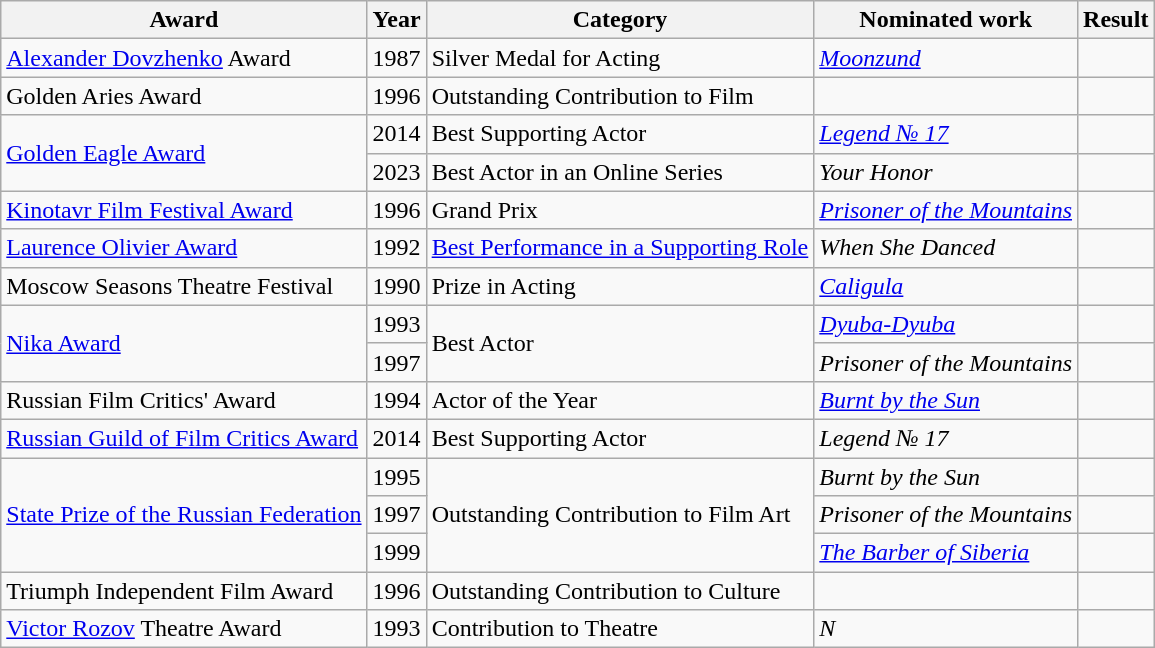<table class="wikitable sortable">
<tr>
<th>Award</th>
<th>Year</th>
<th>Category</th>
<th>Nominated work</th>
<th>Result</th>
</tr>
<tr>
<td><a href='#'>Alexander Dovzhenko</a> Award</td>
<td>1987</td>
<td>Silver Medal for Acting</td>
<td><em><a href='#'>Moonzund</a></em></td>
<td></td>
</tr>
<tr>
<td>Golden Aries Award</td>
<td>1996</td>
<td>Outstanding Contribution to Film</td>
<td></td>
<td></td>
</tr>
<tr>
<td rowspan="2"><a href='#'>Golden Eagle Award</a></td>
<td>2014</td>
<td>Best Supporting Actor</td>
<td><em><a href='#'>Legend № 17</a></em></td>
<td></td>
</tr>
<tr>
<td>2023</td>
<td>Best Actor in an Online Series</td>
<td><em>Your Honor</em></td>
<td></td>
</tr>
<tr>
<td><a href='#'>Kinotavr Film Festival Award</a></td>
<td>1996</td>
<td>Grand Prix</td>
<td><em><a href='#'>Prisoner of the Mountains</a></em></td>
<td></td>
</tr>
<tr>
<td><a href='#'>Laurence Olivier Award</a></td>
<td>1992</td>
<td><a href='#'>Best Performance in a Supporting Role</a></td>
<td><em>When She Danced</em></td>
<td></td>
</tr>
<tr>
<td>Moscow Seasons Theatre Festival</td>
<td>1990</td>
<td>Prize in Acting</td>
<td><em><a href='#'>Caligula</a></em></td>
<td></td>
</tr>
<tr>
<td rowspan="2"><a href='#'>Nika Award</a></td>
<td>1993</td>
<td rowspan="2">Best Actor</td>
<td><em><a href='#'>Dyuba-Dyuba</a></em></td>
<td></td>
</tr>
<tr>
<td>1997</td>
<td><em>Prisoner of the Mountains</em></td>
<td></td>
</tr>
<tr>
<td>Russian Film Critics' Award</td>
<td>1994</td>
<td>Actor of the Year</td>
<td><em><a href='#'>Burnt by the Sun</a></em></td>
<td></td>
</tr>
<tr>
<td><a href='#'>Russian Guild of Film Critics Award</a></td>
<td>2014</td>
<td>Best Supporting Actor</td>
<td><em>Legend № 17</em></td>
<td></td>
</tr>
<tr>
<td rowspan="3"><a href='#'>State Prize of the Russian Federation</a></td>
<td>1995</td>
<td rowspan="3">Outstanding Contribution to Film Art</td>
<td><em>Burnt by the Sun</em></td>
<td></td>
</tr>
<tr>
<td>1997</td>
<td><em>Prisoner of the Mountains</em></td>
<td></td>
</tr>
<tr>
<td>1999</td>
<td><em><a href='#'>The Barber of Siberia</a></em></td>
<td></td>
</tr>
<tr>
<td>Triumph Independent Film Award</td>
<td>1996</td>
<td>Outstanding Contribution to Culture</td>
<td></td>
<td></td>
</tr>
<tr>
<td><a href='#'>Victor Rozov</a> Theatre Award</td>
<td>1993</td>
<td>Contribution to Theatre</td>
<td><em>N</em></td>
<td></td>
</tr>
</table>
